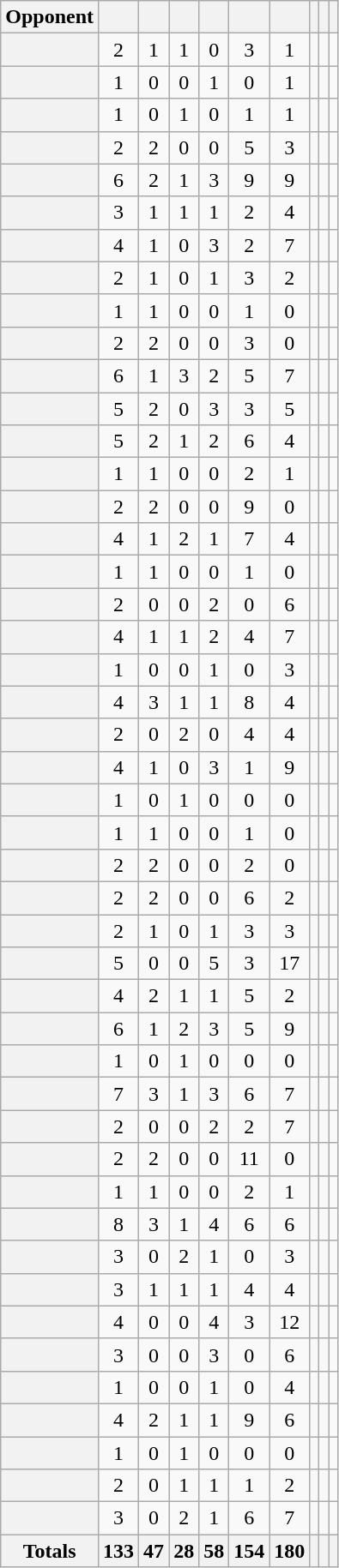<table class="wikitable sortable plainrowheaders" style="text-align:center">
<tr>
<th scope=col>Opponent</th>
<th scope=col></th>
<th scope=col></th>
<th scope=col></th>
<th scope=col></th>
<th scope=col></th>
<th scope=col></th>
<th scope=col></th>
<th scope=col></th>
<th scope=col></th>
</tr>
<tr>
<th style="text-align:left;"scope=row></th>
<td>2</td>
<td>1</td>
<td>1</td>
<td>0</td>
<td>3</td>
<td>1</td>
<td></td>
<td></td>
<td></td>
</tr>
<tr>
<th style="text-align:left;"scope=row></th>
<td>1</td>
<td>0</td>
<td>0</td>
<td>1</td>
<td>0</td>
<td>1</td>
<td></td>
<td></td>
<td></td>
</tr>
<tr>
<th style="text-align:left;"scope=row></th>
<td>1</td>
<td>0</td>
<td>1</td>
<td>0</td>
<td>1</td>
<td>1</td>
<td></td>
<td></td>
<td></td>
</tr>
<tr>
<th style="text-align:left;"scope=row></th>
<td>2</td>
<td>2</td>
<td>0</td>
<td>0</td>
<td>5</td>
<td>3</td>
<td></td>
<td></td>
<td></td>
</tr>
<tr>
<th style="text-align:left;"scope=row></th>
<td>6</td>
<td>2</td>
<td>1</td>
<td>3</td>
<td>9</td>
<td>9</td>
<td></td>
<td></td>
<td></td>
</tr>
<tr>
<th style="text-align:left;"scope=row></th>
<td>3</td>
<td>1</td>
<td>1</td>
<td>1</td>
<td>2</td>
<td>4</td>
<td></td>
<td></td>
<td></td>
</tr>
<tr>
<th style="text-align:left;"scope=row></th>
<td>4</td>
<td>1</td>
<td>0</td>
<td>3</td>
<td>2</td>
<td>7</td>
<td></td>
<td></td>
<td></td>
</tr>
<tr>
<th style="text-align:left;"scope=row></th>
<td>2</td>
<td>1</td>
<td>0</td>
<td>1</td>
<td>3</td>
<td>2</td>
<td></td>
<td></td>
<td></td>
</tr>
<tr>
<th style="text-align:left;"scope=row></th>
<td>1</td>
<td>1</td>
<td>0</td>
<td>0</td>
<td>1</td>
<td>0</td>
<td></td>
<td></td>
<td></td>
</tr>
<tr>
<th style="text-align:left;"scope=row></th>
<td>2</td>
<td>2</td>
<td>0</td>
<td>0</td>
<td>3</td>
<td>0</td>
<td></td>
<td></td>
<td></td>
</tr>
<tr>
<th style="text-align:left;"scope=row></th>
<td>6</td>
<td>1</td>
<td>3</td>
<td>2</td>
<td>5</td>
<td>7</td>
<td></td>
<td></td>
<td></td>
</tr>
<tr>
<th style="text-align:left;"scope=row></th>
<td>5</td>
<td>2</td>
<td>0</td>
<td>3</td>
<td>3</td>
<td>5</td>
<td></td>
<td></td>
<td></td>
</tr>
<tr>
<th style="text-align:left;"scope=row></th>
<td>5</td>
<td>2</td>
<td>1</td>
<td>2</td>
<td>6</td>
<td>4</td>
<td></td>
<td></td>
<td></td>
</tr>
<tr>
<th style="text-align:left;"scope=row></th>
<td>1</td>
<td>1</td>
<td>0</td>
<td>0</td>
<td>2</td>
<td>1</td>
<td></td>
<td></td>
<td></td>
</tr>
<tr>
<th style="text-align:left;"scope=row></th>
<td>2</td>
<td>2</td>
<td>0</td>
<td>0</td>
<td>9</td>
<td>0</td>
<td></td>
<td></td>
<td></td>
</tr>
<tr>
<th style="text-align:left;"scope=row></th>
<td>4</td>
<td>1</td>
<td>2</td>
<td>1</td>
<td>7</td>
<td>4</td>
<td></td>
<td></td>
<td></td>
</tr>
<tr>
<th style="text-align:left;"scope=row></th>
<td>1</td>
<td>1</td>
<td>0</td>
<td>0</td>
<td>1</td>
<td>0</td>
<td></td>
<td></td>
<td></td>
</tr>
<tr>
<th style="text-align:left;"scope=row></th>
<td>2</td>
<td>0</td>
<td>0</td>
<td>2</td>
<td>0</td>
<td>6</td>
<td></td>
<td></td>
<td></td>
</tr>
<tr>
<th style="text-align:left;"scope=row></th>
<td>4</td>
<td>1</td>
<td>1</td>
<td>2</td>
<td>4</td>
<td>7</td>
<td></td>
<td></td>
<td></td>
</tr>
<tr>
<th style="text-align:left;"scope=row></th>
<td>1</td>
<td>0</td>
<td>0</td>
<td>1</td>
<td>0</td>
<td>3</td>
<td></td>
<td></td>
<td></td>
</tr>
<tr>
<th style="text-align:left;"scope=row></th>
<td>4</td>
<td>3</td>
<td>1</td>
<td>1</td>
<td>8</td>
<td>4</td>
<td></td>
<td></td>
<td></td>
</tr>
<tr>
<th style="text-align:left;"scope=row></th>
<td>2</td>
<td>0</td>
<td>2</td>
<td>0</td>
<td>4</td>
<td>4</td>
<td></td>
<td></td>
<td></td>
</tr>
<tr>
<th style="text-align:left;"scope=row></th>
<td>4</td>
<td>1</td>
<td>0</td>
<td>3</td>
<td>1</td>
<td>9</td>
<td></td>
<td></td>
<td></td>
</tr>
<tr>
<th style="text-align:left;"scope=row></th>
<td>1</td>
<td>0</td>
<td>1</td>
<td>0</td>
<td>0</td>
<td>0</td>
<td></td>
<td></td>
<td></td>
</tr>
<tr>
<th style="text-align:left;"scope=row></th>
<td>1</td>
<td>1</td>
<td>0</td>
<td>0</td>
<td>1</td>
<td>0</td>
<td></td>
<td></td>
<td></td>
</tr>
<tr>
<th style="text-align:left;"scope=row></th>
<td>2</td>
<td>2</td>
<td>0</td>
<td>0</td>
<td>2</td>
<td>0</td>
<td></td>
<td></td>
<td></td>
</tr>
<tr>
<th style="text-align:left;"scope=row></th>
<td>2</td>
<td>2</td>
<td>0</td>
<td>0</td>
<td>6</td>
<td>2</td>
<td></td>
<td></td>
<td></td>
</tr>
<tr>
<th style="text-align:left;"scope=row></th>
<td>2</td>
<td>1</td>
<td>0</td>
<td>1</td>
<td>3</td>
<td>3</td>
<td></td>
<td></td>
<td></td>
</tr>
<tr>
<th style="text-align:left;"scope=row></th>
<td>5</td>
<td>0</td>
<td>0</td>
<td>5</td>
<td>3</td>
<td>17</td>
<td></td>
<td></td>
<td></td>
</tr>
<tr>
<th style="text-align:left;"scope=row></th>
<td>4</td>
<td>2</td>
<td>1</td>
<td>1</td>
<td>5</td>
<td>2</td>
<td></td>
<td></td>
<td></td>
</tr>
<tr>
<th style="text-align:left;"scope=row></th>
<td>6</td>
<td>1</td>
<td>2</td>
<td>3</td>
<td>5</td>
<td>9</td>
<td></td>
<td></td>
<td></td>
</tr>
<tr>
<th style="text-align:left;"scope=row></th>
<td>1</td>
<td>0</td>
<td>1</td>
<td>0</td>
<td>0</td>
<td>0</td>
<td></td>
<td></td>
<td></td>
</tr>
<tr>
<th style="text-align:left;"scope=row></th>
<td>7</td>
<td>3</td>
<td>1</td>
<td>3</td>
<td>6</td>
<td>7</td>
<td></td>
<td></td>
<td></td>
</tr>
<tr>
<th style="text-align:left;"scope=row></th>
<td>2</td>
<td>0</td>
<td>0</td>
<td>2</td>
<td>2</td>
<td>7</td>
<td></td>
<td></td>
<td></td>
</tr>
<tr>
<th style="text-align:left;"scope=row></th>
<td>2</td>
<td>2</td>
<td>0</td>
<td>0</td>
<td>11</td>
<td>0</td>
<td></td>
<td></td>
<td></td>
</tr>
<tr>
<th style="text-align:left;"scope=row></th>
<td>1</td>
<td>1</td>
<td>0</td>
<td>0</td>
<td>2</td>
<td>1</td>
<td></td>
<td></td>
<td></td>
</tr>
<tr>
<th style="text-align:left;"scope=row></th>
<td>8</td>
<td>3</td>
<td>1</td>
<td>4</td>
<td>6</td>
<td>6</td>
<td></td>
<td></td>
<td></td>
</tr>
<tr>
<th style="text-align:left;"scope=row></th>
<td>3</td>
<td>0</td>
<td>2</td>
<td>1</td>
<td>0</td>
<td>3</td>
<td></td>
<td></td>
<td></td>
</tr>
<tr>
<th style="text-align:left;"scope=row></th>
<td>3</td>
<td>1</td>
<td>1</td>
<td>1</td>
<td>4</td>
<td>4</td>
<td></td>
<td></td>
<td></td>
</tr>
<tr>
<th style="text-align:left;"scope=row></th>
<td>4</td>
<td>0</td>
<td>0</td>
<td>4</td>
<td>3</td>
<td>12</td>
<td></td>
<td></td>
<td></td>
</tr>
<tr>
<th style="text-align:left;"scope=row></th>
<td>3</td>
<td>0</td>
<td>0</td>
<td>3</td>
<td>0</td>
<td>6</td>
<td></td>
<td></td>
<td></td>
</tr>
<tr>
<th style="text-align:left;"scope=row></th>
<td>1</td>
<td>0</td>
<td>0</td>
<td>1</td>
<td>0</td>
<td>4</td>
<td></td>
<td></td>
<td></td>
</tr>
<tr>
<th style="text-align:left;"scope=row></th>
<td>4</td>
<td>2</td>
<td>1</td>
<td>1</td>
<td>9</td>
<td>6</td>
<td></td>
<td></td>
<td></td>
</tr>
<tr>
<th style="text-align:left;"scope=row></th>
<td>1</td>
<td>0</td>
<td>1</td>
<td>0</td>
<td>0</td>
<td>0</td>
<td></td>
<td></td>
<td></td>
</tr>
<tr>
<th style="text-align:left;"scope=row></th>
<td>2</td>
<td>0</td>
<td>1</td>
<td>1</td>
<td>1</td>
<td>2</td>
<td></td>
<td></td>
<td></td>
</tr>
<tr>
<th style="text-align:left;"scope=row></th>
<td>3</td>
<td>0</td>
<td>2</td>
<td>1</td>
<td>6</td>
<td>7</td>
<td></td>
<td></td>
<td></td>
</tr>
<tr class="sortbottom">
<th>Totals</th>
<th>133</th>
<th>47</th>
<th>28</th>
<th>58</th>
<th>154</th>
<th>180</th>
<th></th>
<th></th>
<th></th>
</tr>
</table>
